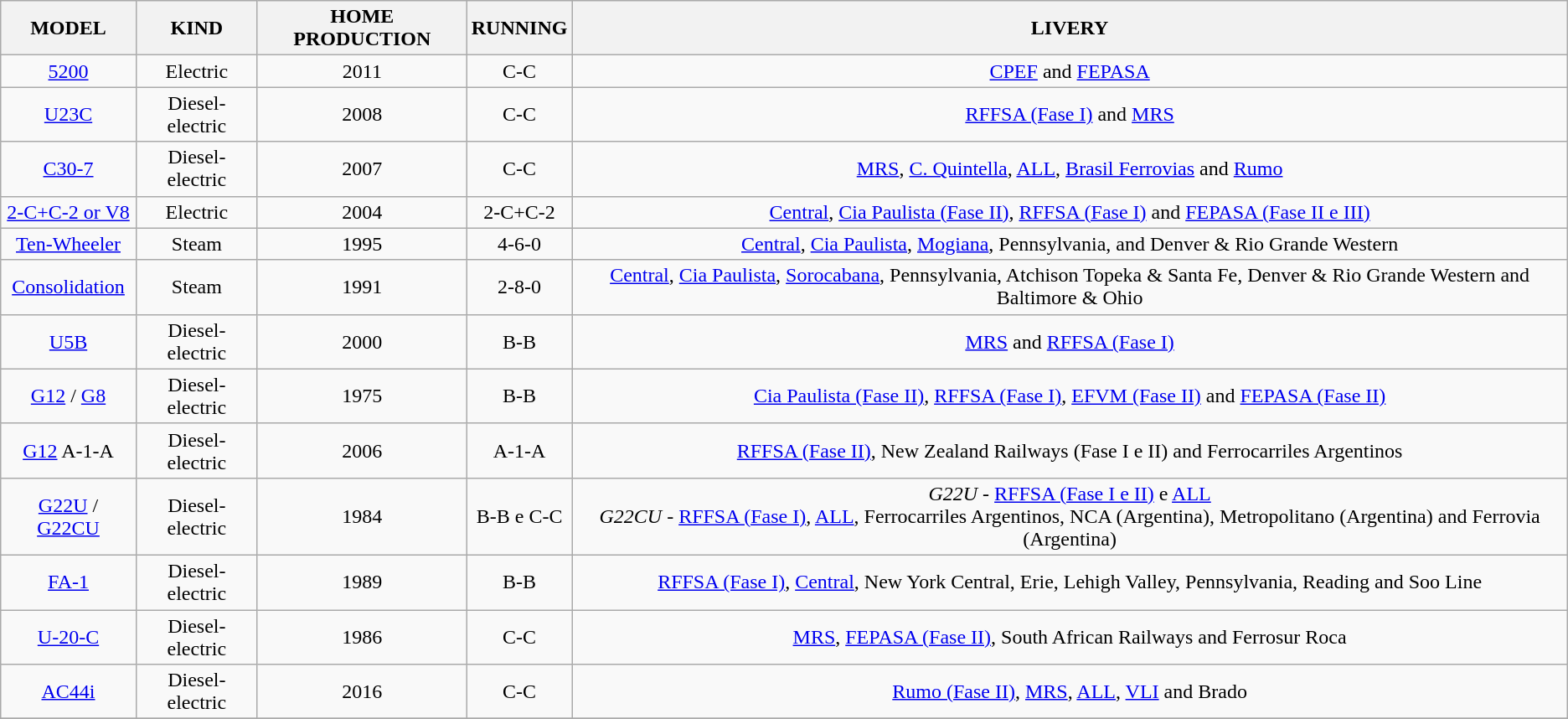<table class="wikitable sortable">
<tr>
<th>MODEL</th>
<th>KIND</th>
<th>HOME PRODUCTION</th>
<th>RUNNING</th>
<th>LIVERY</th>
</tr>
<tr align = "center">
<td><a href='#'>5200</a></td>
<td>Electric</td>
<td>2011</td>
<td>C-C</td>
<td><a href='#'>CPEF</a> and <a href='#'>FEPASA</a></td>
</tr>
<tr align = "center">
<td><a href='#'>U23C</a></td>
<td>Diesel-electric</td>
<td>2008</td>
<td>C-C</td>
<td><a href='#'> RFFSA (Fase I)</a> and <a href='#'>MRS</a></td>
</tr>
<tr align = "center">
<td><a href='#'>C30-7</a></td>
<td>Diesel-electric</td>
<td>2007</td>
<td>C-C</td>
<td><a href='#'>MRS</a>, <a href='#'>C. Quintella</a>, <a href='#'>ALL</a>, <a href='#'>Brasil Ferrovias</a> and <a href='#'>Rumo</a></td>
</tr>
<tr align = "center">
<td><a href='#'>2-C+C-2 or V8</a></td>
<td>Electric</td>
<td>2004</td>
<td>2-C+C-2</td>
<td><a href='#'>Central</a>, <a href='#'>Cia Paulista (Fase II)</a>, <a href='#'> RFFSA (Fase I)</a> and <a href='#'>FEPASA (Fase II e III)</a></td>
</tr>
<tr align = "center">
<td><a href='#'>Ten-Wheeler</a></td>
<td>Steam</td>
<td>1995</td>
<td>4-6-0</td>
<td><a href='#'>Central</a>, <a href='#'>Cia Paulista</a>, <a href='#'>Mogiana</a>, Pennsylvania, and Denver & Rio Grande Western</td>
</tr>
<tr align = "center">
<td><a href='#'>Consolidation</a></td>
<td>Steam</td>
<td>1991</td>
<td>2-8-0</td>
<td><a href='#'>Central</a>, <a href='#'>Cia Paulista</a>, <a href='#'>Sorocabana</a>, Pennsylvania, Atchison Topeka & Santa Fe, Denver & Rio Grande Western and Baltimore & Ohio</td>
</tr>
<tr align = "center">
<td><a href='#'>U5B</a></td>
<td>Diesel-electric</td>
<td>2000</td>
<td>B-B</td>
<td><a href='#'>MRS</a> and <a href='#'>RFFSA (Fase I)</a></td>
</tr>
<tr align = "center">
<td><a href='#'>G12</a> / <a href='#'>G8</a></td>
<td>Diesel-electric</td>
<td>1975</td>
<td>B-B</td>
<td><a href='#'>Cia Paulista (Fase II)</a>, <a href='#'> RFFSA (Fase I)</a>, <a href='#'>EFVM (Fase II)</a> and <a href='#'>FEPASA (Fase II)</a></td>
</tr>
<tr align = "center">
<td><a href='#'>G12</a> A-1-A</td>
<td>Diesel-electric</td>
<td>2006</td>
<td>A-1-A</td>
<td><a href='#'>RFFSA (Fase II)</a>, New Zealand Railways (Fase I e II) and Ferrocarriles Argentinos</td>
</tr>
<tr align = "center">
<td><a href='#'>G22U</a> / <a href='#'>G22CU</a></td>
<td>Diesel-electric</td>
<td>1984</td>
<td>B-B e C-C</td>
<td><em>G22U</em> - <a href='#'>RFFSA (Fase I e II)</a> e <a href='#'>ALL</a> <br>  <em>G22CU</em> - <a href='#'>RFFSA (Fase I)</a>, <a href='#'>ALL</a>, Ferrocarriles Argentinos, NCA (Argentina), Metropolitano (Argentina) and Ferrovia (Argentina)</td>
</tr>
<tr align = "center">
<td><a href='#'>FA-1</a></td>
<td>Diesel-electric</td>
<td>1989</td>
<td>B-B</td>
<td><a href='#'>RFFSA (Fase I)</a>, <a href='#'>Central</a>, New York Central, Erie, Lehigh Valley, Pennsylvania, Reading and Soo Line</td>
</tr>
<tr align = "center">
<td><a href='#'>U-20-C</a></td>
<td>Diesel-electric</td>
<td>1986</td>
<td>C-C</td>
<td><a href='#'>MRS</a>, <a href='#'>FEPASA (Fase II)</a>, South African Railways and Ferrosur Roca</td>
</tr>
<tr align = "center">
<td><a href='#'>AC44i</a></td>
<td>Diesel-electric</td>
<td>2016</td>
<td>C-C</td>
<td><a href='#'>Rumo (Fase II)</a>, <a href='#'>MRS</a>, <a href='#'>ALL</a>, <a href='#'>VLI</a> and Brado</td>
</tr>
<tr align = "center">
</tr>
</table>
